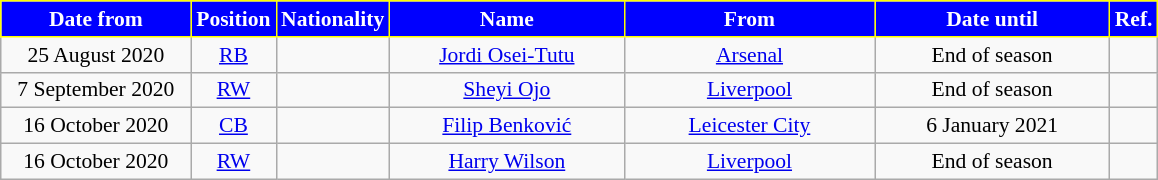<table class="wikitable"  style="text-align:center; font-size:90%; ">
<tr>
<th style="background:blue; color:white; border:1px solid yellow; width:120px;">Date from</th>
<th style="background:blue; color:white; border:1px solid yellow; width:50px;">Position</th>
<th style="background:blue; color:white; border:1px solid yellow; width:50px;">Nationality</th>
<th style="background:blue; color:white; border:1px solid yellow; width:150px;">Name</th>
<th style="background:blue; color:white; border:1px solid yellow; width:160px;">From</th>
<th style="background:blue; color:white; border:1px solid yellow; width:150px;">Date until</th>
<th style="background:blue; color:white; border:1px solid yellow; width:25px;">Ref.</th>
</tr>
<tr>
<td>25 August 2020</td>
<td><a href='#'>RB</a></td>
<td></td>
<td><a href='#'>Jordi Osei-Tutu</a></td>
<td> <a href='#'>Arsenal</a></td>
<td>End of season</td>
<td></td>
</tr>
<tr>
<td>7 September 2020</td>
<td><a href='#'>RW</a></td>
<td></td>
<td><a href='#'>Sheyi Ojo</a></td>
<td> <a href='#'>Liverpool</a></td>
<td>End of season</td>
<td></td>
</tr>
<tr>
<td>16 October 2020</td>
<td><a href='#'>CB</a></td>
<td></td>
<td><a href='#'>Filip Benković</a></td>
<td> <a href='#'>Leicester City</a></td>
<td>6 January 2021</td>
<td></td>
</tr>
<tr>
<td>16 October 2020</td>
<td><a href='#'>RW</a></td>
<td></td>
<td><a href='#'>Harry Wilson</a></td>
<td> <a href='#'>Liverpool</a></td>
<td>End of season</td>
<td></td>
</tr>
</table>
